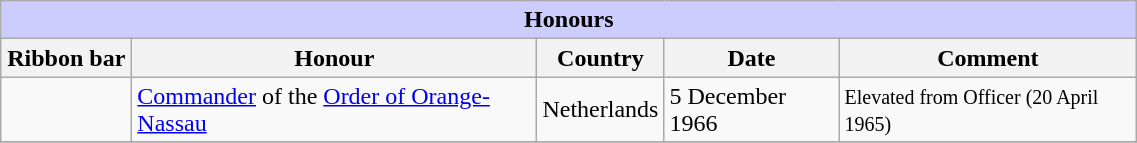<table class="wikitable" style="width:60%;">
<tr style="background:#ccf; text-align:center;">
<td colspan=5><strong>Honours</strong></td>
</tr>
<tr>
<th style="width:80px;">Ribbon bar</th>
<th>Honour</th>
<th>Country</th>
<th>Date</th>
<th>Comment</th>
</tr>
<tr>
<td></td>
<td><a href='#'>Commander</a> of the <a href='#'>Order of Orange-Nassau</a></td>
<td>Netherlands</td>
<td>5 December 1966</td>
<td><small>Elevated from Officer (20 April 1965)</small></td>
</tr>
<tr>
</tr>
</table>
